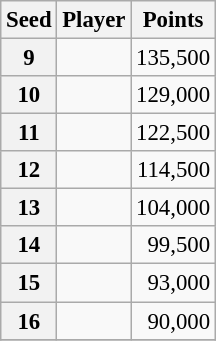<table class="wikitable sortable" style="font-size: 95%">
<tr>
<th>Seed</th>
<th>Player</th>
<th>Points</th>
</tr>
<tr>
<th align=center>9</th>
<td data-sort-value="Carter"></td>
<td align=right>135,500</td>
</tr>
<tr>
<th align=center>10</th>
<td data-sort-value="Selby"></td>
<td align=right>129,000</td>
</tr>
<tr>
<th align=center>11</th>
<td data-sort-value="Higgins"></td>
<td align=right>122,500</td>
</tr>
<tr>
<th align=center>12</th>
<td data-sort-value="Allen"></td>
<td align=right>114,500</td>
</tr>
<tr>
<th align=center>13</th>
<td data-sort-value="Vafaei"></td>
<td align=right>104,000</td>
</tr>
<tr>
<th align=center>14</th>
<td data-sort-value="Saengkham"></td>
<td align=right>99,500</td>
</tr>
<tr>
<th align=center>15</th>
<td data-sort-value="Zhou"></td>
<td align=right>93,000</td>
</tr>
<tr>
<th align=center>16</th>
<td data-sort-value="Wakelin"></td>
<td align=right>90,000</td>
</tr>
<tr>
</tr>
</table>
